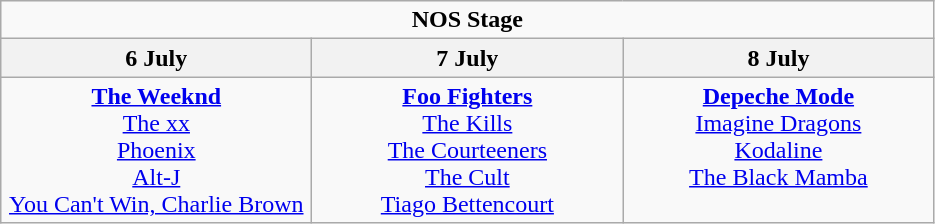<table class="wikitable">
<tr>
<td colspan="3" align="center"><strong>NOS Stage</strong></td>
</tr>
<tr>
<th>6 July</th>
<th>7 July</th>
<th>8 July</th>
</tr>
<tr>
<td width="200" align="center" valign="top"><strong><a href='#'>The Weeknd</a></strong><br><a href='#'>The xx</a><br><a href='#'>Phoenix</a><br><a href='#'>Alt-J</a><br><a href='#'>You Can't Win, Charlie Brown</a></td>
<td width="200" align="center" valign="top"><strong><a href='#'>Foo Fighters</a></strong><br><a href='#'>The Kills</a><br><a href='#'>The Courteeners</a><br><a href='#'>The Cult</a><br><a href='#'>Tiago Bettencourt</a></td>
<td width="200" align="center" valign="top"><strong><a href='#'>Depeche Mode</a></strong><br><a href='#'>Imagine Dragons</a><br><a href='#'>Kodaline</a><br><a href='#'>The Black Mamba</a></td>
</tr>
</table>
